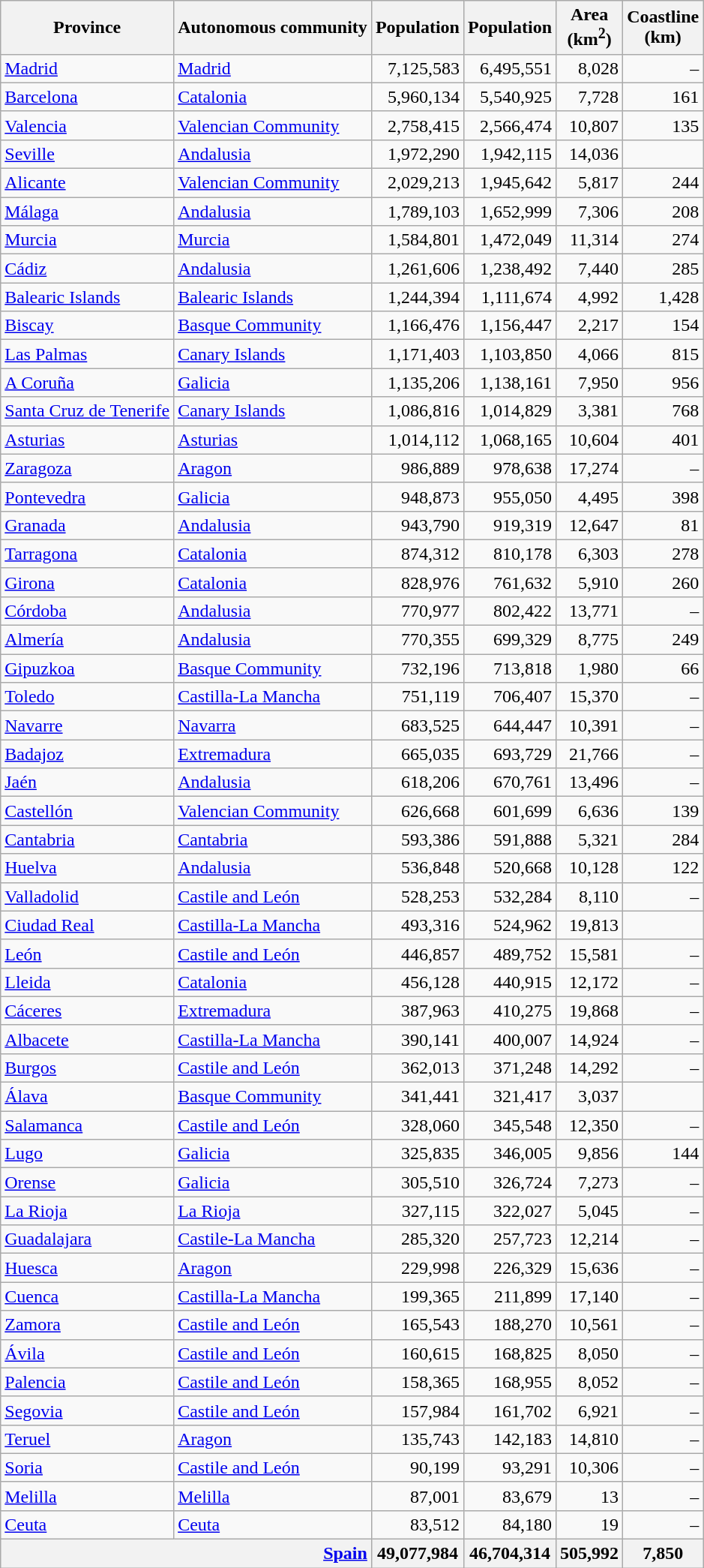<table class="wikitable sortable" style="text-align:right;">
<tr>
<th>Province</th>
<th>Autonomous community</th>
<th>Population<br></th>
<th>Population<br></th>
<th>Area<br>(km<sup>2</sup>)</th>
<th>Coastline<br>(km)</th>
</tr>
<tr>
<td style="text-align:left;"><a href='#'>Madrid</a></td>
<td style="text-align:left;"><a href='#'>Madrid</a></td>
<td>7,125,583</td>
<td>6,495,551</td>
<td>8,028</td>
<td>–</td>
</tr>
<tr>
<td style="text-align:left;"><a href='#'>Barcelona</a></td>
<td style="text-align:left;"><a href='#'>Catalonia</a></td>
<td>5,960,134</td>
<td>5,540,925</td>
<td>7,728</td>
<td>161</td>
</tr>
<tr>
<td style="text-align:left;"><a href='#'>Valencia</a></td>
<td style="text-align:left;"><a href='#'>Valencian Community</a></td>
<td>2,758,415</td>
<td>2,566,474</td>
<td>10,807</td>
<td>135</td>
</tr>
<tr>
<td style="text-align:left;"><a href='#'>Seville</a></td>
<td style="text-align:left;"><a href='#'>Andalusia</a></td>
<td>1,972,290</td>
<td>1,942,115</td>
<td>14,036</td>
</tr>
<tr>
<td style="text-align:left;"><a href='#'>Alicante</a></td>
<td style="text-align:left;"><a href='#'>Valencian Community</a></td>
<td>2,029,213</td>
<td>1,945,642</td>
<td>5,817</td>
<td>244</td>
</tr>
<tr>
<td style="text-align:left;"><a href='#'>Málaga</a></td>
<td style="text-align:left;"><a href='#'>Andalusia</a></td>
<td>1,789,103</td>
<td>1,652,999</td>
<td>7,306</td>
<td>208</td>
</tr>
<tr>
<td style="text-align:left;"><a href='#'>Murcia</a></td>
<td style="text-align:left;"><a href='#'>Murcia</a></td>
<td>1,584,801</td>
<td>1,472,049</td>
<td>11,314</td>
<td>274</td>
</tr>
<tr>
<td style="text-align:left;"><a href='#'>Cádiz</a></td>
<td style="text-align:left;"><a href='#'>Andalusia</a></td>
<td>1,261,606</td>
<td>1,238,492</td>
<td>7,440</td>
<td>285</td>
</tr>
<tr>
<td style="text-align:left;"><a href='#'>Balearic Islands</a></td>
<td style="text-align:left;"><a href='#'>Balearic Islands</a></td>
<td>1,244,394</td>
<td>1,111,674</td>
<td>4,992</td>
<td>1,428</td>
</tr>
<tr>
<td style="text-align:left;"><a href='#'>Biscay</a></td>
<td style="text-align:left;"><a href='#'>Basque Community</a></td>
<td>1,166,476</td>
<td>1,156,447</td>
<td>2,217</td>
<td>154</td>
</tr>
<tr>
<td style="text-align:left;"><a href='#'>Las Palmas</a></td>
<td style="text-align:left;"><a href='#'>Canary Islands</a></td>
<td>1,171,403</td>
<td>1,103,850</td>
<td>4,066</td>
<td>815</td>
</tr>
<tr>
<td style="text-align:left;"><a href='#'>A Coruña</a></td>
<td style="text-align:left;"><a href='#'>Galicia</a></td>
<td>1,135,206</td>
<td>1,138,161</td>
<td>7,950</td>
<td>956</td>
</tr>
<tr>
<td style="text-align:left;"><a href='#'>Santa Cruz de Tenerife</a></td>
<td style="text-align:left;"><a href='#'>Canary Islands</a></td>
<td>1,086,816</td>
<td>1,014,829</td>
<td>3,381</td>
<td>768</td>
</tr>
<tr>
<td style="text-align:left;"><a href='#'>Asturias</a></td>
<td style="text-align:left;"><a href='#'>Asturias</a></td>
<td>1,014,112</td>
<td>1,068,165</td>
<td>10,604</td>
<td>401</td>
</tr>
<tr>
<td style="text-align:left;"><a href='#'>Zaragoza</a></td>
<td style="text-align:left;"><a href='#'>Aragon</a></td>
<td>986,889</td>
<td>978,638</td>
<td>17,274</td>
<td>–</td>
</tr>
<tr>
<td style="text-align:left;"><a href='#'>Pontevedra</a></td>
<td style="text-align:left;"><a href='#'>Galicia</a></td>
<td>948,873</td>
<td>955,050</td>
<td>4,495</td>
<td>398</td>
</tr>
<tr>
<td style="text-align:left;"><a href='#'>Granada</a></td>
<td style="text-align:left;"><a href='#'>Andalusia</a></td>
<td>943,790</td>
<td>919,319</td>
<td>12,647</td>
<td>81</td>
</tr>
<tr>
<td style="text-align:left;"><a href='#'>Tarragona</a></td>
<td style="text-align:left;"><a href='#'>Catalonia</a></td>
<td>874,312</td>
<td>810,178</td>
<td>6,303</td>
<td>278</td>
</tr>
<tr>
<td style="text-align:left;"><a href='#'>Girona</a></td>
<td style="text-align:left;"><a href='#'>Catalonia</a></td>
<td>828,976</td>
<td>761,632</td>
<td>5,910</td>
<td>260</td>
</tr>
<tr>
<td style="text-align:left;"><a href='#'>Córdoba</a></td>
<td style="text-align:left;"><a href='#'>Andalusia</a></td>
<td>770,977</td>
<td>802,422</td>
<td>13,771</td>
<td>–</td>
</tr>
<tr>
<td style="text-align:left;"><a href='#'>Almería</a></td>
<td style="text-align:left;"><a href='#'>Andalusia</a></td>
<td>770,355</td>
<td>699,329</td>
<td>8,775</td>
<td>249</td>
</tr>
<tr>
<td style="text-align:left;"><a href='#'>Gipuzkoa</a></td>
<td style="text-align:left;"><a href='#'>Basque Community</a></td>
<td>732,196</td>
<td>713,818</td>
<td>1,980</td>
<td>66</td>
</tr>
<tr>
<td style="text-align:left;"><a href='#'>Toledo</a></td>
<td style="text-align:left;"><a href='#'>Castilla-La Mancha</a></td>
<td>751,119</td>
<td>706,407</td>
<td>15,370</td>
<td>–</td>
</tr>
<tr>
<td style="text-align:left;"><a href='#'>Navarre</a></td>
<td style="text-align:left;"><a href='#'>Navarra</a></td>
<td>683,525</td>
<td>644,447</td>
<td>10,391</td>
<td>–</td>
</tr>
<tr>
<td style="text-align:left;"><a href='#'>Badajoz</a></td>
<td style="text-align:left;"><a href='#'>Extremadura</a></td>
<td>665,035</td>
<td>693,729</td>
<td>21,766</td>
<td>–</td>
</tr>
<tr>
<td style="text-align:left;"><a href='#'>Jaén</a></td>
<td style="text-align:left;"><a href='#'>Andalusia</a></td>
<td>618,206</td>
<td>670,761</td>
<td>13,496</td>
<td>–</td>
</tr>
<tr>
<td style="text-align:left;"><a href='#'>Castellón</a></td>
<td style="text-align:left;"><a href='#'>Valencian Community</a></td>
<td>626,668</td>
<td>601,699</td>
<td>6,636</td>
<td>139</td>
</tr>
<tr>
<td style="text-align:left;"><a href='#'>Cantabria</a></td>
<td style="text-align:left;"><a href='#'>Cantabria</a></td>
<td>593,386</td>
<td>591,888</td>
<td>5,321</td>
<td>284</td>
</tr>
<tr>
<td style="text-align:left;"><a href='#'>Huelva</a></td>
<td style="text-align:left;"><a href='#'>Andalusia</a></td>
<td>536,848</td>
<td>520,668</td>
<td>10,128</td>
<td>122</td>
</tr>
<tr>
<td style="text-align:left;"><a href='#'>Valladolid</a></td>
<td style="text-align:left;"><a href='#'>Castile and León</a></td>
<td>528,253</td>
<td>532,284</td>
<td>8,110</td>
<td>–</td>
</tr>
<tr>
<td style="text-align:left;"><a href='#'>Ciudad Real</a></td>
<td style="text-align:left;"><a href='#'>Castilla-La Mancha</a></td>
<td>493,316</td>
<td>524,962</td>
<td>19,813</td>
</tr>
<tr>
<td style="text-align:left;"><a href='#'>León</a></td>
<td style="text-align:left;"><a href='#'>Castile and León</a></td>
<td>446,857</td>
<td>489,752</td>
<td>15,581</td>
<td>–</td>
</tr>
<tr>
<td style="text-align:left;"><a href='#'>Lleida</a></td>
<td style="text-align:left;"><a href='#'>Catalonia</a></td>
<td>456,128</td>
<td>440,915</td>
<td>12,172</td>
<td>–</td>
</tr>
<tr>
<td style="text-align:left;"><a href='#'>Cáceres</a></td>
<td style="text-align:left;"><a href='#'>Extremadura</a></td>
<td>387,963</td>
<td>410,275</td>
<td>19,868</td>
<td>–</td>
</tr>
<tr>
<td style="text-align:left;"><a href='#'>Albacete</a></td>
<td style="text-align:left;"><a href='#'>Castilla-La Mancha</a></td>
<td>390,141</td>
<td>400,007</td>
<td>14,924</td>
<td>–</td>
</tr>
<tr>
<td style="text-align:left;"><a href='#'>Burgos</a></td>
<td style="text-align:left;"><a href='#'>Castile and León</a></td>
<td>362,013</td>
<td>371,248</td>
<td>14,292</td>
<td>–</td>
</tr>
<tr>
<td style="text-align:left;"><a href='#'>Álava</a></td>
<td style="text-align:left;"><a href='#'>Basque Community</a></td>
<td>341,441</td>
<td>321,417</td>
<td>3,037</td>
</tr>
<tr>
<td style="text-align:left;"><a href='#'>Salamanca</a></td>
<td style="text-align:left;"><a href='#'>Castile and León</a></td>
<td>328,060</td>
<td>345,548</td>
<td>12,350</td>
<td>–</td>
</tr>
<tr>
<td style="text-align:left;"><a href='#'>Lugo</a></td>
<td style="text-align:left;"><a href='#'>Galicia</a></td>
<td>325,835</td>
<td>346,005</td>
<td>9,856</td>
<td>144</td>
</tr>
<tr>
<td style="text-align:left;"><a href='#'>Orense</a></td>
<td style="text-align:left;"><a href='#'>Galicia</a></td>
<td>305,510</td>
<td>326,724</td>
<td>7,273</td>
<td>–</td>
</tr>
<tr>
<td style="text-align:left;"><a href='#'>La Rioja</a></td>
<td style="text-align:left;"><a href='#'>La Rioja</a></td>
<td>327,115</td>
<td>322,027</td>
<td>5,045</td>
<td>–</td>
</tr>
<tr>
<td style="text-align:left;"><a href='#'>Guadalajara</a></td>
<td style="text-align:left;"><a href='#'>Castile-La Mancha</a></td>
<td>285,320</td>
<td>257,723</td>
<td>12,214</td>
<td>–</td>
</tr>
<tr>
<td style="text-align:left;"><a href='#'>Huesca</a></td>
<td style="text-align:left;"><a href='#'>Aragon</a></td>
<td>229,998</td>
<td>226,329</td>
<td>15,636</td>
<td>–</td>
</tr>
<tr>
<td style="text-align:left;"><a href='#'>Cuenca</a></td>
<td style="text-align:left;"><a href='#'>Castilla-La Mancha</a></td>
<td>199,365</td>
<td>211,899</td>
<td>17,140</td>
<td>–</td>
</tr>
<tr>
<td style="text-align:left;"><a href='#'>Zamora</a></td>
<td style="text-align:left;"><a href='#'>Castile and León</a></td>
<td>165,543</td>
<td>188,270</td>
<td>10,561</td>
<td>–</td>
</tr>
<tr>
<td style="text-align:left;"><a href='#'>Ávila</a></td>
<td style="text-align:left;"><a href='#'>Castile and León</a></td>
<td>160,615</td>
<td>168,825</td>
<td>8,050</td>
<td>–</td>
</tr>
<tr>
<td style="text-align:left;"><a href='#'>Palencia</a></td>
<td style="text-align:left;"><a href='#'>Castile and León</a></td>
<td>158,365</td>
<td>168,955</td>
<td>8,052</td>
<td>–</td>
</tr>
<tr>
<td style="text-align:left;"><a href='#'>Segovia</a></td>
<td style="text-align:left;"><a href='#'>Castile and León</a></td>
<td>157,984</td>
<td>161,702</td>
<td>6,921</td>
<td>–</td>
</tr>
<tr>
<td style="text-align:left;"><a href='#'>Teruel</a></td>
<td style="text-align:left;"><a href='#'>Aragon</a></td>
<td>135,743</td>
<td>142,183</td>
<td>14,810</td>
<td>–</td>
</tr>
<tr>
<td style="text-align:left;"><a href='#'>Soria</a></td>
<td style="text-align:left;"><a href='#'>Castile and León</a></td>
<td>90,199</td>
<td>93,291</td>
<td>10,306</td>
<td>–</td>
</tr>
<tr>
<td style="text-align:left;"><a href='#'>Melilla</a></td>
<td style="text-align:left;"><a href='#'>Melilla</a></td>
<td>87,001</td>
<td>83,679</td>
<td>13</td>
<td>–</td>
</tr>
<tr>
<td style="text-align:left;"><a href='#'>Ceuta</a></td>
<td style="text-align:left;"><a href='#'>Ceuta</a></td>
<td>83,512</td>
<td>84,180</td>
<td>19</td>
<td>–</td>
</tr>
<tr style="background:#efefef">
<th colspan="2" style="text-align:right"><strong><a href='#'>Spain</a></strong></th>
<th><strong>49,077,984</strong></th>
<th><strong>46,704,314</strong></th>
<th>505,992</th>
<th>7,850</th>
</tr>
</table>
